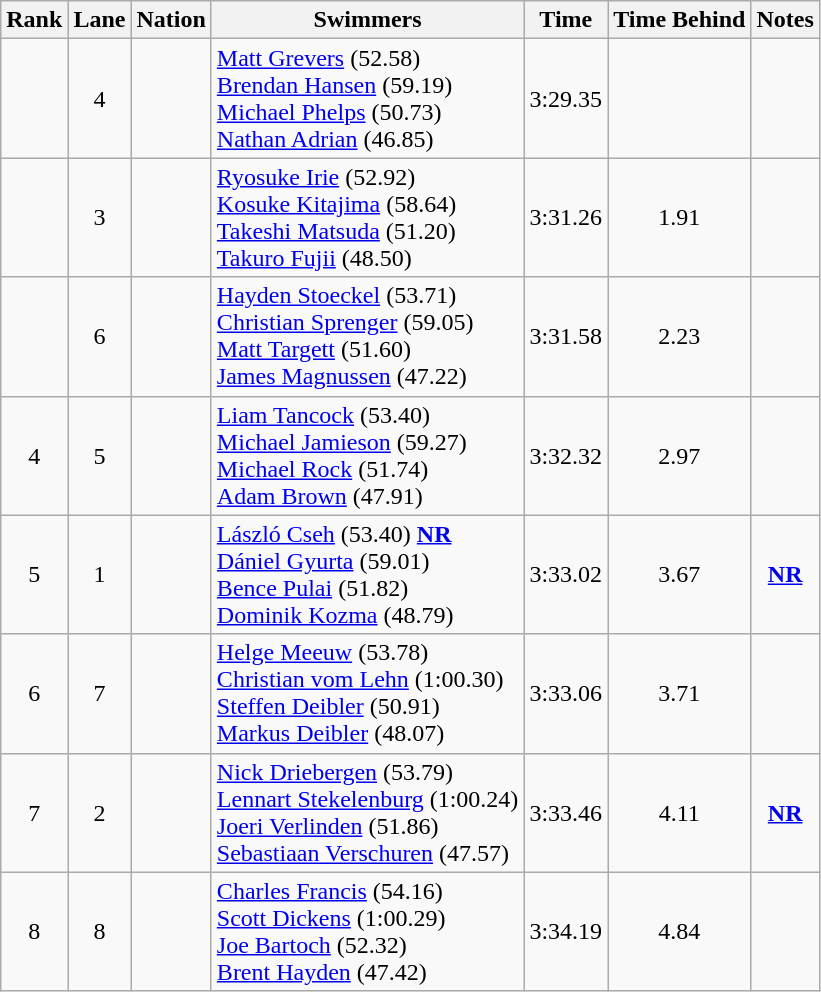<table class="wikitable sortable" style="text-align:center">
<tr>
<th>Rank</th>
<th>Lane</th>
<th>Nation</th>
<th>Swimmers</th>
<th>Time</th>
<th>Time Behind</th>
<th>Notes</th>
</tr>
<tr>
<td></td>
<td>4</td>
<td align=left></td>
<td align=left><a href='#'>Matt Grevers</a> (52.58)<br><a href='#'>Brendan Hansen</a> (59.19)<br><a href='#'>Michael Phelps</a> (50.73)<br><a href='#'>Nathan Adrian</a> (46.85)</td>
<td>3:29.35</td>
<td></td>
<td></td>
</tr>
<tr>
<td></td>
<td>3</td>
<td align=left></td>
<td align=left><a href='#'>Ryosuke Irie</a> (52.92)<br><a href='#'>Kosuke Kitajima</a> (58.64)<br><a href='#'>Takeshi Matsuda</a> (51.20)<br><a href='#'>Takuro Fujii</a> (48.50)</td>
<td>3:31.26</td>
<td>1.91</td>
<td></td>
</tr>
<tr>
<td></td>
<td>6</td>
<td align=left></td>
<td align=left><a href='#'>Hayden Stoeckel</a> (53.71)<br><a href='#'>Christian Sprenger</a> (59.05)<br><a href='#'>Matt Targett</a> (51.60)<br><a href='#'>James Magnussen</a> (47.22)</td>
<td>3:31.58</td>
<td>2.23</td>
<td></td>
</tr>
<tr>
<td>4</td>
<td>5</td>
<td align=left></td>
<td align=left><a href='#'>Liam Tancock</a> (53.40)<br><a href='#'>Michael Jamieson</a> (59.27)<br><a href='#'>Michael Rock</a> (51.74)<br><a href='#'>Adam Brown</a> (47.91)</td>
<td>3:32.32</td>
<td>2.97</td>
<td></td>
</tr>
<tr>
<td>5</td>
<td>1</td>
<td align=left></td>
<td align=left><a href='#'>László Cseh</a> (53.40) <strong><a href='#'>NR</a></strong><br><a href='#'>Dániel Gyurta</a> (59.01)<br><a href='#'>Bence Pulai</a> (51.82)<br><a href='#'>Dominik Kozma</a> (48.79)</td>
<td>3:33.02</td>
<td>3.67</td>
<td><strong><a href='#'>NR</a></strong></td>
</tr>
<tr>
<td>6</td>
<td>7</td>
<td align=left></td>
<td align=left><a href='#'>Helge Meeuw</a> (53.78)<br><a href='#'>Christian vom Lehn</a> (1:00.30)<br><a href='#'>Steffen Deibler</a> (50.91)<br><a href='#'>Markus Deibler</a> (48.07)</td>
<td>3:33.06</td>
<td>3.71</td>
<td></td>
</tr>
<tr>
<td>7</td>
<td>2</td>
<td align=left></td>
<td align=left><a href='#'>Nick Driebergen</a> (53.79)<br><a href='#'>Lennart Stekelenburg</a> (1:00.24)<br><a href='#'>Joeri Verlinden</a> (51.86)<br><a href='#'>Sebastiaan Verschuren</a> (47.57)</td>
<td>3:33.46</td>
<td>4.11</td>
<td><strong><a href='#'>NR</a></strong></td>
</tr>
<tr>
<td>8</td>
<td>8</td>
<td align=left></td>
<td align=left><a href='#'>Charles Francis</a> (54.16)<br><a href='#'>Scott Dickens</a> (1:00.29)<br><a href='#'>Joe Bartoch</a> (52.32)<br><a href='#'>Brent Hayden</a> (47.42)</td>
<td>3:34.19</td>
<td>4.84</td>
<td></td>
</tr>
</table>
